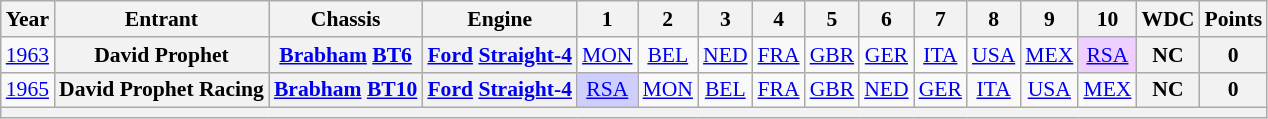<table class="wikitable" style="text-align:center; font-size:90%">
<tr>
<th>Year</th>
<th>Entrant</th>
<th>Chassis</th>
<th>Engine</th>
<th>1</th>
<th>2</th>
<th>3</th>
<th>4</th>
<th>5</th>
<th>6</th>
<th>7</th>
<th>8</th>
<th>9</th>
<th>10</th>
<th>WDC</th>
<th>Points</th>
</tr>
<tr>
<td><a href='#'>1963</a></td>
<th>David Prophet</th>
<th><a href='#'>Brabham</a> <a href='#'>BT6</a></th>
<th><a href='#'>Ford</a> <a href='#'>Straight-4</a></th>
<td><a href='#'>MON</a></td>
<td><a href='#'>BEL</a></td>
<td><a href='#'>NED</a></td>
<td><a href='#'>FRA</a></td>
<td><a href='#'>GBR</a></td>
<td><a href='#'>GER</a></td>
<td><a href='#'>ITA</a></td>
<td><a href='#'>USA</a></td>
<td><a href='#'>MEX</a></td>
<td style="background:#EFCFFF;"><a href='#'>RSA</a><br></td>
<th>NC</th>
<th>0</th>
</tr>
<tr>
<td><a href='#'>1965</a></td>
<th>David Prophet Racing</th>
<th><a href='#'>Brabham</a> <a href='#'>BT10</a></th>
<th><a href='#'>Ford</a> <a href='#'>Straight-4</a></th>
<td style="background:#CFCFFF;"><a href='#'>RSA</a><br></td>
<td><a href='#'>MON</a></td>
<td><a href='#'>BEL</a></td>
<td><a href='#'>FRA</a></td>
<td><a href='#'>GBR</a></td>
<td><a href='#'>NED</a></td>
<td><a href='#'>GER</a></td>
<td><a href='#'>ITA</a></td>
<td><a href='#'>USA</a></td>
<td><a href='#'>MEX</a></td>
<th>NC</th>
<th>0</th>
</tr>
<tr>
<th colspan="16"></th>
</tr>
</table>
